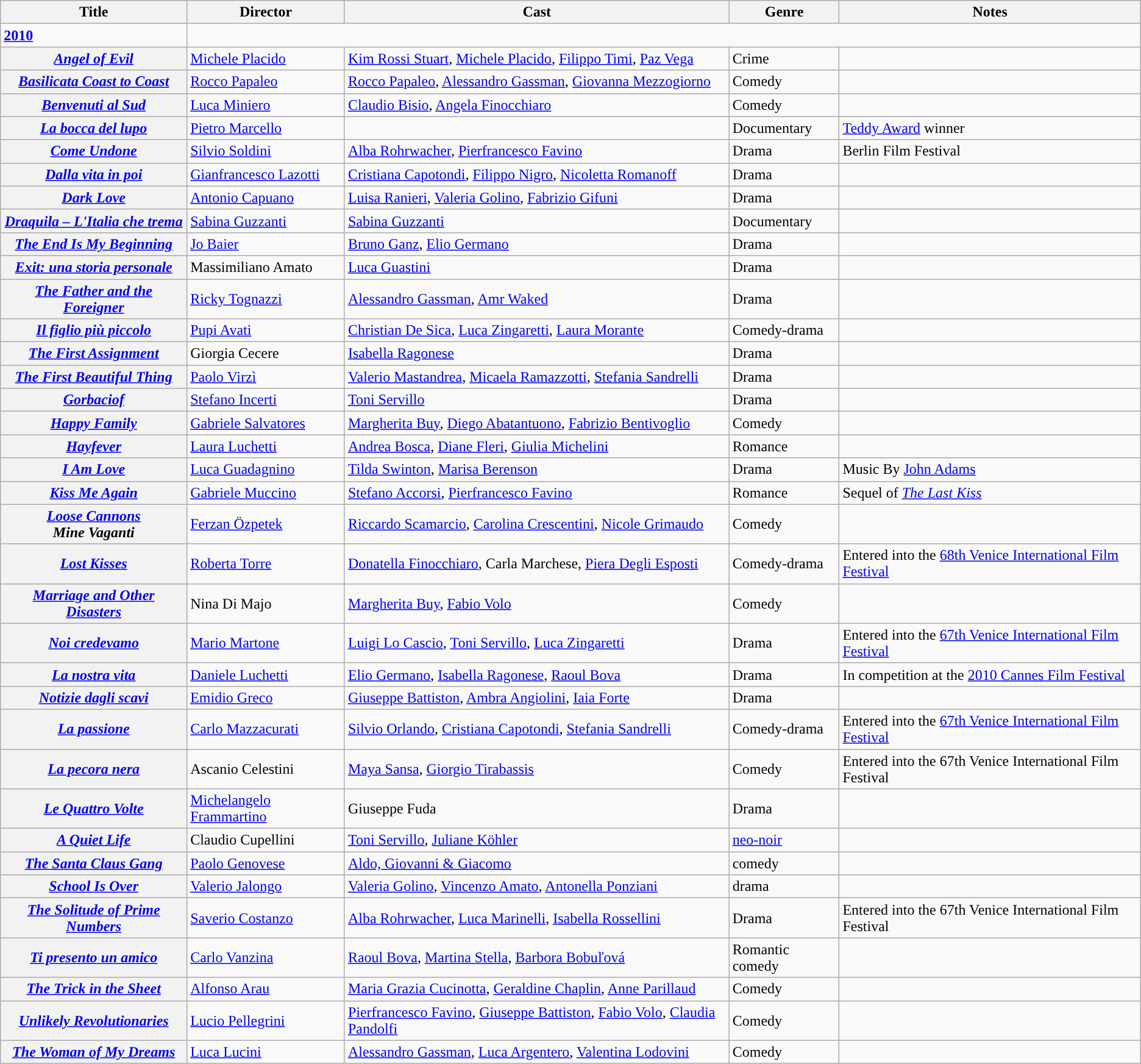<table class="wikitable">
<tr>
<th>Title</th>
<th>Director</th>
<th>Cast</th>
<th>Genre</th>
<th>Notes</th>
</tr>
<tr>
<td><strong><a href='#'>2010</a></strong></td>
</tr>
<tr>
<th><em><a href='#'>Angel of Evil</a></em></th>
<td><a href='#'>Michele Placido</a></td>
<td><a href='#'>Kim Rossi Stuart</a>, <a href='#'>Michele Placido</a>, <a href='#'>Filippo Timi</a>, <a href='#'>Paz Vega</a></td>
<td>Crime</td>
<td></td>
</tr>
<tr>
<th><em><a href='#'>Basilicata Coast to Coast</a></em></th>
<td><a href='#'>Rocco Papaleo</a></td>
<td><a href='#'>Rocco Papaleo</a>, <a href='#'>Alessandro Gassman</a>, <a href='#'>Giovanna Mezzogiorno</a></td>
<td>Comedy</td>
<td></td>
</tr>
<tr>
<th><em><a href='#'>Benvenuti al Sud</a></em></th>
<td><a href='#'>Luca Miniero</a></td>
<td><a href='#'>Claudio Bisio</a>, <a href='#'>Angela Finocchiaro</a></td>
<td>Comedy</td>
<td></td>
</tr>
<tr Bloodline (Edo Tagliavini) (Francesca Faiella) (horror>
<th><em><a href='#'>La bocca del lupo</a></em></th>
<td><a href='#'>Pietro Marcello</a></td>
<td></td>
<td>Documentary</td>
<td><a href='#'>Teddy Award</a> winner</td>
</tr>
<tr>
<th><em><a href='#'>Come Undone</a></em></th>
<td><a href='#'>Silvio Soldini</a></td>
<td><a href='#'>Alba Rohrwacher</a>, <a href='#'>Pierfrancesco Favino</a></td>
<td>Drama</td>
<td>Berlin Film Festival</td>
</tr>
<tr>
<th><em><a href='#'>Dalla vita in poi</a></em></th>
<td><a href='#'>Gianfrancesco Lazotti</a></td>
<td><a href='#'>Cristiana Capotondi</a>, <a href='#'>Filippo Nigro</a>, <a href='#'>Nicoletta Romanoff</a></td>
<td>Drama</td>
<td></td>
</tr>
<tr>
<th><em><a href='#'>Dark Love</a></em></th>
<td><a href='#'>Antonio Capuano</a></td>
<td><a href='#'>Luisa Ranieri</a>, <a href='#'>Valeria Golino</a>, <a href='#'>Fabrizio Gifuni</a></td>
<td>Drama</td>
<td></td>
</tr>
<tr>
<th><em><a href='#'>Draquila – L'Italia che trema</a></em></th>
<td><a href='#'>Sabina Guzzanti</a></td>
<td><a href='#'>Sabina Guzzanti</a></td>
<td>Documentary</td>
<td></td>
</tr>
<tr>
<th><em><a href='#'>The End Is My Beginning</a></em></th>
<td><a href='#'>Jo Baier</a></td>
<td><a href='#'>Bruno Ganz</a>, <a href='#'>Elio Germano</a></td>
<td>Drama</td>
<td></td>
</tr>
<tr>
<th><em><a href='#'>Exit: una storia personale</a></em></th>
<td>Massimiliano Amato</td>
<td><a href='#'>Luca Guastini</a></td>
<td>Drama</td>
<td></td>
</tr>
<tr>
<th><em><a href='#'>The Father and the Foreigner</a></em></th>
<td><a href='#'>Ricky Tognazzi</a></td>
<td><a href='#'>Alessandro Gassman</a>, <a href='#'>Amr Waked</a></td>
<td>Drama</td>
<td></td>
</tr>
<tr>
<th><em><a href='#'>Il figlio più piccolo</a></em></th>
<td><a href='#'>Pupi Avati</a></td>
<td><a href='#'>Christian De Sica</a>, <a href='#'>Luca Zingaretti</a>, <a href='#'>Laura Morante</a></td>
<td>Comedy-drama</td>
<td></td>
</tr>
<tr>
<th><em><a href='#'>The First Assignment</a></em></th>
<td>Giorgia Cecere</td>
<td><a href='#'>Isabella Ragonese</a></td>
<td>Drama</td>
<td></td>
</tr>
<tr>
<th><em><a href='#'>The First Beautiful Thing</a></em></th>
<td><a href='#'>Paolo Virzì</a></td>
<td><a href='#'>Valerio Mastandrea</a>, <a href='#'>Micaela Ramazzotti</a>, <a href='#'>Stefania Sandrelli</a></td>
<td>Drama</td>
<td></td>
</tr>
<tr>
<th><em><a href='#'>Gorbaciof</a></em></th>
<td><a href='#'>Stefano Incerti</a></td>
<td><a href='#'>Toni Servillo</a></td>
<td>Drama</td>
<td></td>
</tr>
<tr>
<th><em><a href='#'>Happy Family</a></em></th>
<td><a href='#'>Gabriele Salvatores</a></td>
<td><a href='#'>Margherita Buy</a>, <a href='#'>Diego Abatantuono</a>, <a href='#'>Fabrizio Bentivoglio</a></td>
<td>Comedy</td>
<td></td>
</tr>
<tr>
<th><em><a href='#'>Hayfever</a></em></th>
<td><a href='#'>Laura Luchetti</a></td>
<td><a href='#'>Andrea Bosca</a>, <a href='#'>Diane Fleri</a>, <a href='#'>Giulia Michelini</a></td>
<td>Romance</td>
<td></td>
</tr>
<tr>
<th><em><a href='#'>I Am Love</a></em></th>
<td><a href='#'>Luca Guadagnino</a></td>
<td><a href='#'>Tilda Swinton</a>, <a href='#'>Marisa Berenson</a></td>
<td>Drama</td>
<td>Music By <a href='#'>John Adams</a></td>
</tr>
<tr>
<th><em><a href='#'>Kiss Me Again</a></em></th>
<td><a href='#'>Gabriele Muccino</a></td>
<td><a href='#'>Stefano Accorsi</a>, <a href='#'>Pierfrancesco Favino</a></td>
<td>Romance</td>
<td>Sequel of <em><a href='#'>The Last Kiss</a></em></td>
</tr>
<tr>
<th><em><a href='#'>Loose Cannons</a></em><br> <em>Mine Vaganti</em></th>
<td><a href='#'>Ferzan Özpetek</a></td>
<td><a href='#'>Riccardo Scamarcio</a>, <a href='#'>Carolina Crescentini</a>, <a href='#'>Nicole Grimaudo</a></td>
<td>Comedy</td>
<td></td>
</tr>
<tr>
<th><em><a href='#'>Lost Kisses</a></em></th>
<td><a href='#'>Roberta Torre</a></td>
<td><a href='#'>Donatella Finocchiaro</a>, Carla Marchese, <a href='#'>Piera Degli Esposti</a></td>
<td>Comedy-drama</td>
<td>Entered into the <a href='#'>68th Venice International Film Festival</a></td>
</tr>
<tr>
<th><em><a href='#'>Marriage and Other Disasters</a></em></th>
<td>Nina Di Majo</td>
<td><a href='#'>Margherita Buy</a>, <a href='#'>Fabio Volo</a></td>
<td>Comedy</td>
<td></td>
</tr>
<tr>
<th><em><a href='#'>Noi credevamo</a></em></th>
<td><a href='#'>Mario Martone</a></td>
<td><a href='#'>Luigi Lo Cascio</a>, <a href='#'>Toni Servillo</a>, <a href='#'>Luca Zingaretti</a></td>
<td>Drama</td>
<td>Entered into the <a href='#'>67th Venice International Film Festival</a></td>
</tr>
<tr>
<th><em><a href='#'>La nostra vita</a></em></th>
<td><a href='#'>Daniele Luchetti</a></td>
<td><a href='#'>Elio Germano</a>, <a href='#'>Isabella Ragonese</a>, <a href='#'>Raoul Bova</a></td>
<td>Drama</td>
<td>In competition at the <a href='#'>2010 Cannes Film Festival</a></td>
</tr>
<tr>
<th><em><a href='#'>Notizie dagli scavi</a></em></th>
<td><a href='#'>Emidio Greco</a></td>
<td><a href='#'>Giuseppe Battiston</a>, <a href='#'>Ambra Angiolini</a>, <a href='#'>Iaia Forte</a></td>
<td>Drama</td>
<td></td>
</tr>
<tr>
<th><em><a href='#'>La passione</a></em></th>
<td><a href='#'>Carlo Mazzacurati</a></td>
<td><a href='#'>Silvio Orlando</a>, <a href='#'>Cristiana Capotondi</a>, <a href='#'>Stefania Sandrelli</a></td>
<td>Comedy-drama</td>
<td>Entered into the <a href='#'>67th Venice International Film Festival</a></td>
</tr>
<tr>
<th><em><a href='#'>La pecora nera</a></em></th>
<td>Ascanio Celestini</td>
<td><a href='#'>Maya Sansa</a>, <a href='#'>Giorgio Tirabassis</a></td>
<td>Comedy</td>
<td>Entered into the 67th Venice International Film Festival</td>
</tr>
<tr>
<th><em><a href='#'>Le Quattro Volte</a></em></th>
<td><a href='#'>Michelangelo Frammartino</a></td>
<td>Giuseppe Fuda</td>
<td>Drama</td>
<td></td>
</tr>
<tr>
<th><em><a href='#'>A Quiet Life</a></em></th>
<td>Claudio Cupellini</td>
<td><a href='#'>Toni Servillo</a>, <a href='#'>Juliane Köhler</a></td>
<td><a href='#'>neo-noir</a></td>
<td></td>
</tr>
<tr>
<th><em><a href='#'>The Santa Claus Gang</a></em></th>
<td><a href='#'>Paolo Genovese</a></td>
<td><a href='#'>Aldo, Giovanni & Giacomo</a></td>
<td>comedy</td>
<td></td>
</tr>
<tr>
<th><em><a href='#'>School Is Over</a></em></th>
<td><a href='#'>Valerio Jalongo</a></td>
<td><a href='#'>Valeria Golino</a>, <a href='#'>Vincenzo Amato</a>, <a href='#'>Antonella Ponziani</a></td>
<td>drama</td>
<td></td>
</tr>
<tr>
<th><em><a href='#'>The Solitude of Prime Numbers</a></em></th>
<td><a href='#'>Saverio Costanzo</a></td>
<td><a href='#'>Alba Rohrwacher</a>, <a href='#'>Luca Marinelli</a>, <a href='#'>Isabella Rossellini</a></td>
<td>Drama</td>
<td>Entered into the 67th Venice International Film Festival</td>
</tr>
<tr>
<th><em><a href='#'>Ti presento un amico</a></em></th>
<td><a href='#'>Carlo Vanzina</a></td>
<td><a href='#'>Raoul Bova</a>, <a href='#'>Martina Stella</a>, <a href='#'>Barbora Bobuľová</a></td>
<td>Romantic comedy</td>
<td></td>
</tr>
<tr>
<th><em><a href='#'>The Trick in the Sheet</a></em></th>
<td><a href='#'>Alfonso Arau</a></td>
<td><a href='#'>Maria Grazia Cucinotta</a>, <a href='#'>Geraldine Chaplin</a>, <a href='#'>Anne Parillaud</a></td>
<td>Comedy</td>
<td></td>
</tr>
<tr>
<th><em><a href='#'>Unlikely Revolutionaries</a></em></th>
<td><a href='#'>Lucio Pellegrini</a></td>
<td><a href='#'>Pierfrancesco Favino</a>, <a href='#'>Giuseppe Battiston</a>, <a href='#'>Fabio Volo</a>, <a href='#'>Claudia Pandolfi</a></td>
<td>Comedy</td>
<td></td>
</tr>
<tr>
<th><em><a href='#'>The Woman of My Dreams</a></em></th>
<td><a href='#'>Luca Lucini</a></td>
<td><a href='#'>Alessandro Gassman</a>, <a href='#'>Luca Argentero</a>, <a href='#'>Valentina Lodovini</a></td>
<td>Comedy</td>
<td></td>
</tr>
</table>
